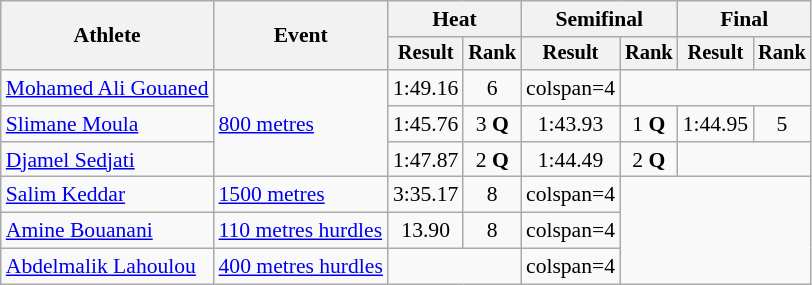<table class="wikitable" style="font-size:90%">
<tr>
<th rowspan="2">Athlete</th>
<th rowspan="2">Event</th>
<th colspan="2">Heat</th>
<th colspan="2">Semifinal</th>
<th colspan="2">Final</th>
</tr>
<tr style="font-size:95%">
<th>Result</th>
<th>Rank</th>
<th>Result</th>
<th>Rank</th>
<th>Result</th>
<th>Rank</th>
</tr>
<tr align=center>
<td align=left><a href='#'>Mohamed Ali Gouaned</a></td>
<td align=left rowspan=3><a href='#'>800 metres</a></td>
<td>1:49.16</td>
<td>6</td>
<td>colspan=4 </td>
</tr>
<tr align=center>
<td align=left><a href='#'>Slimane Moula</a></td>
<td>1:45.76</td>
<td>3 <strong>Q</strong></td>
<td>1:43.93</td>
<td>1 <strong>Q</strong></td>
<td>1:44.95</td>
<td>5</td>
</tr>
<tr align=center>
<td align=left><a href='#'>Djamel Sedjati</a></td>
<td>1:47.87</td>
<td>2 <strong>Q</strong></td>
<td>1:44.49</td>
<td>2 <strong>Q</strong></td>
<td colspan=2></td>
</tr>
<tr align=center>
<td align=left><a href='#'>Salim Keddar</a></td>
<td align=left><a href='#'>1500 metres</a></td>
<td>3:35.17</td>
<td>8</td>
<td>colspan=4 </td>
</tr>
<tr align=center>
<td align=left><a href='#'>Amine Bouanani</a></td>
<td align=left><a href='#'>110 metres hurdles</a></td>
<td>13.90</td>
<td>8</td>
<td>colspan=4 </td>
</tr>
<tr align=center>
<td align=left><a href='#'>Abdelmalik Lahoulou</a></td>
<td align=left><a href='#'>400 metres hurdles</a></td>
<td colspan=2></td>
<td>colspan=4 </td>
</tr>
</table>
